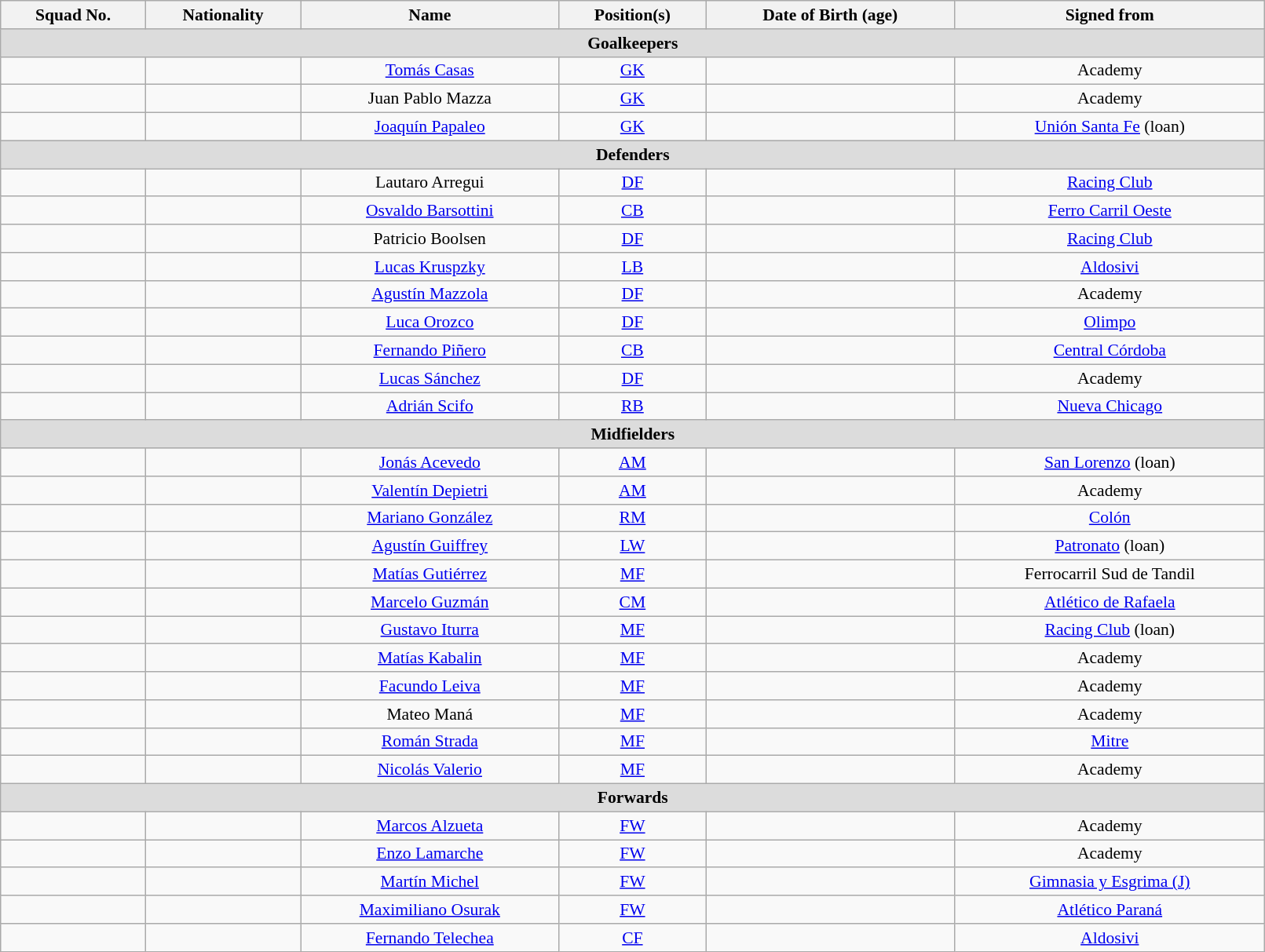<table class="wikitable sortable" style="text-align:center; font-size:90%; width:85%;">
<tr>
<th style="background:#; color:; text-align:center;">Squad No.</th>
<th style="background:#; color:; text-align:center;">Nationality</th>
<th style="background:#; color:; text-align:center;">Name</th>
<th style="background:#; color:; text-align:center;">Position(s)</th>
<th style="background:#; color:; text-align:center;">Date of Birth (age)</th>
<th style="background:#; color:; text-align:center;">Signed from</th>
</tr>
<tr>
<th colspan="6" style="background:#dcdcdc; text-align:center;">Goalkeepers</th>
</tr>
<tr>
<td></td>
<td></td>
<td><a href='#'>Tomás Casas</a></td>
<td><a href='#'>GK</a></td>
<td></td>
<td>Academy</td>
</tr>
<tr>
<td></td>
<td></td>
<td>Juan Pablo Mazza</td>
<td><a href='#'>GK</a></td>
<td></td>
<td>Academy</td>
</tr>
<tr>
<td></td>
<td></td>
<td><a href='#'>Joaquín Papaleo</a></td>
<td><a href='#'>GK</a></td>
<td></td>
<td> <a href='#'>Unión Santa Fe</a> (loan)</td>
</tr>
<tr>
<th colspan="7" style="background:#dcdcdc; text-align:center;">Defenders</th>
</tr>
<tr>
<td></td>
<td></td>
<td>Lautaro Arregui</td>
<td><a href='#'>DF</a></td>
<td></td>
<td> <a href='#'>Racing Club</a></td>
</tr>
<tr>
<td></td>
<td></td>
<td><a href='#'>Osvaldo Barsottini</a></td>
<td><a href='#'>CB</a></td>
<td></td>
<td> <a href='#'>Ferro Carril Oeste</a></td>
</tr>
<tr>
<td></td>
<td></td>
<td>Patricio Boolsen</td>
<td><a href='#'>DF</a></td>
<td></td>
<td> <a href='#'>Racing Club</a></td>
</tr>
<tr>
<td></td>
<td></td>
<td><a href='#'>Lucas Kruspzky</a></td>
<td><a href='#'>LB</a></td>
<td></td>
<td> <a href='#'>Aldosivi</a></td>
</tr>
<tr>
<td></td>
<td></td>
<td><a href='#'>Agustín Mazzola</a></td>
<td><a href='#'>DF</a></td>
<td></td>
<td>Academy</td>
</tr>
<tr>
<td></td>
<td></td>
<td><a href='#'>Luca Orozco</a></td>
<td><a href='#'>DF</a></td>
<td></td>
<td> <a href='#'>Olimpo</a></td>
</tr>
<tr>
<td></td>
<td></td>
<td><a href='#'>Fernando Piñero</a></td>
<td><a href='#'>CB</a></td>
<td></td>
<td> <a href='#'>Central Córdoba</a></td>
</tr>
<tr>
<td></td>
<td></td>
<td><a href='#'>Lucas Sánchez</a></td>
<td><a href='#'>DF</a></td>
<td></td>
<td>Academy</td>
</tr>
<tr>
<td></td>
<td></td>
<td><a href='#'>Adrián Scifo</a></td>
<td><a href='#'>RB</a></td>
<td></td>
<td> <a href='#'>Nueva Chicago</a></td>
</tr>
<tr>
<th colspan="7" style="background:#dcdcdc; text-align:center;">Midfielders</th>
</tr>
<tr>
<td></td>
<td></td>
<td><a href='#'>Jonás Acevedo</a></td>
<td><a href='#'>AM</a></td>
<td></td>
<td> <a href='#'>San Lorenzo</a> (loan)</td>
</tr>
<tr>
<td></td>
<td></td>
<td><a href='#'>Valentín Depietri</a></td>
<td><a href='#'>AM</a></td>
<td></td>
<td>Academy</td>
</tr>
<tr>
<td></td>
<td></td>
<td><a href='#'>Mariano González</a></td>
<td><a href='#'>RM</a></td>
<td></td>
<td> <a href='#'>Colón</a></td>
</tr>
<tr>
<td></td>
<td></td>
<td><a href='#'>Agustín Guiffrey</a></td>
<td><a href='#'>LW</a></td>
<td></td>
<td> <a href='#'>Patronato</a> (loan)</td>
</tr>
<tr>
<td></td>
<td></td>
<td><a href='#'>Matías Gutiérrez</a></td>
<td><a href='#'>MF</a></td>
<td></td>
<td> Ferrocarril Sud de Tandil</td>
</tr>
<tr>
<td></td>
<td></td>
<td><a href='#'>Marcelo Guzmán</a></td>
<td><a href='#'>CM</a></td>
<td></td>
<td> <a href='#'>Atlético de Rafaela</a></td>
</tr>
<tr>
<td></td>
<td></td>
<td><a href='#'>Gustavo Iturra</a></td>
<td><a href='#'>MF</a></td>
<td></td>
<td> <a href='#'>Racing Club</a> (loan)</td>
</tr>
<tr>
<td></td>
<td></td>
<td><a href='#'>Matías Kabalin</a></td>
<td><a href='#'>MF</a></td>
<td></td>
<td>Academy</td>
</tr>
<tr>
<td></td>
<td></td>
<td><a href='#'>Facundo Leiva</a></td>
<td><a href='#'>MF</a></td>
<td></td>
<td>Academy</td>
</tr>
<tr>
<td></td>
<td></td>
<td>Mateo Maná</td>
<td><a href='#'>MF</a></td>
<td></td>
<td>Academy</td>
</tr>
<tr>
<td></td>
<td></td>
<td><a href='#'>Román Strada</a></td>
<td><a href='#'>MF</a></td>
<td></td>
<td> <a href='#'>Mitre</a></td>
</tr>
<tr>
<td></td>
<td></td>
<td><a href='#'>Nicolás Valerio</a></td>
<td><a href='#'>MF</a></td>
<td></td>
<td>Academy</td>
</tr>
<tr>
<th colspan="7" style="background:#dcdcdc; text-align:center;">Forwards</th>
</tr>
<tr>
<td></td>
<td></td>
<td><a href='#'>Marcos Alzueta</a></td>
<td><a href='#'>FW</a></td>
<td></td>
<td>Academy</td>
</tr>
<tr>
<td></td>
<td></td>
<td><a href='#'>Enzo Lamarche</a></td>
<td><a href='#'>FW</a></td>
<td></td>
<td>Academy</td>
</tr>
<tr>
<td></td>
<td></td>
<td><a href='#'>Martín Michel</a></td>
<td><a href='#'>FW</a></td>
<td></td>
<td> <a href='#'>Gimnasia y Esgrima (J)</a></td>
</tr>
<tr>
<td></td>
<td></td>
<td><a href='#'>Maximiliano Osurak</a></td>
<td><a href='#'>FW</a></td>
<td></td>
<td> <a href='#'>Atlético Paraná</a></td>
</tr>
<tr>
<td></td>
<td></td>
<td><a href='#'>Fernando Telechea</a></td>
<td><a href='#'>CF</a></td>
<td></td>
<td> <a href='#'>Aldosivi</a><br></td>
</tr>
</table>
